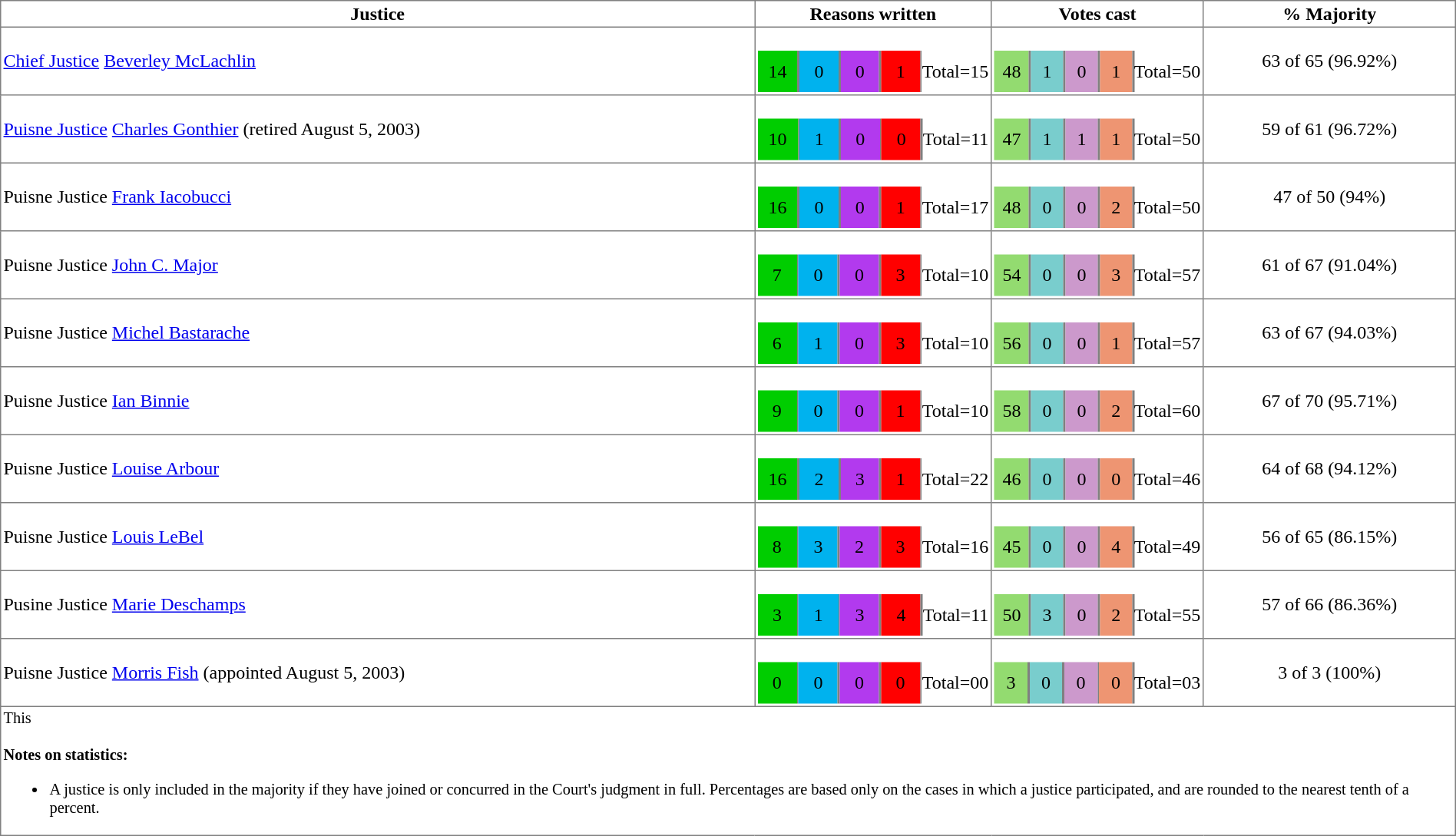<table width=100% cellpadding="2" cellspacing="0" border="1" style="border-collapse:collapse;">
<tr>
<th>Justice</th>
<th>Reasons written</th>
<th>Votes cast</th>
<th>% Majority</th>
</tr>
<tr>
<td><a href='#'>Chief Justice</a> <a href='#'>Beverley McLachlin</a></td>
<td><br><table cellpadding="0" cellspacing="0" border="0" align="center" width=100%>
<tr>
<td style="width:19%;text-align:center;background:#00CD00">14</td>
<td style="width:1%;background:gray"><br><br></td>
<td style="width:19%;text-align:center;background:#00B2EE">0</td>
<td style="width:1%;background:gray"><br><br></td>
<td style="width:19%;text-align:center;background:#B23AEE">0</td>
<td style="width:1%;background:gray"><br><br></td>
<td style="width:19%;text-align:center;background:red">1</td>
<td style="width:1%;background:gray"><br><br></td>
<td style="width:20%;text-align:center">Total=15</td>
</tr>
</table>
</td>
<td><br><table cellpadding="0" cellspacing="0" border="0" align="center" width=100%>
<tr>
<td style="width:19%;text-align:center;background:#93DB70">48</td>
<td style="width:1%;background:gray"><br><br></td>
<td style="width:19%;text-align:center;background:#79CDCD">1</td>
<td style="width:1%;background:gray"><br><br></td>
<td style="width:19%;text-align:center;background:#CC99CC">0</td>
<td style="width:1%;background:gray"><br><br></td>
<td style="width:19%;text-align:center;background:#EE9572">1</td>
<td style="width:1%;background:gray"><br><br></td>
<td style="width:20%;text-align:center">Total=50</td>
</tr>
</table>
</td>
<td style="text-align:center">63 of 65 (96.92%)</td>
</tr>
<tr>
<td><a href='#'>Puisne Justice</a> <a href='#'>Charles Gonthier</a> (retired August 5, 2003)</td>
<td><br><table cellpadding="0" cellspacing="0" border="0" align="center" width=100%>
<tr>
<td style="width:19%;text-align:center;background:#00CD00">10</td>
<td style="width:1%;background:gray"><br><br></td>
<td style="width:19%;text-align:center;background:#00B2EE">1</td>
<td style="width:1%;background:gray"><br><br></td>
<td style="width:19%;text-align:center;background:#B23AEE">0</td>
<td style="width:1%;background:gray"><br><br></td>
<td style="width:19%;text-align:center;background:red">0</td>
<td style="width:1%;background:gray"><br><br></td>
<td style="width:20%;text-align:center">Total=11</td>
</tr>
</table>
</td>
<td><br><table cellpadding="0" cellspacing="0" border="0" align="center" width=100%>
<tr>
<td style="width:19%;text-align:center;background:#93DB70">47</td>
<td style="width:1%;background:gray"><br><br></td>
<td style="width:19%;text-align:center;background:#79CDCD">1</td>
<td style="width:1%;background:gray"><br><br></td>
<td style="width:19%;text-align:center;background:#CC99CC">1</td>
<td style="width:1%;background:gray"><br><br></td>
<td style="width:19%;text-align:center;background:#EE9572">1</td>
<td style="width:1%;background:gray"><br><br></td>
<td style="width:20%;text-align:center">Total=50</td>
</tr>
</table>
</td>
<td style="text-align:center">59 of 61 (96.72%)</td>
</tr>
<tr>
<td>Puisne Justice <a href='#'>Frank Iacobucci</a></td>
<td><br><table cellpadding="0" cellspacing="0" border="0" align="center" width=100%>
<tr>
<td style="width:19%;text-align:center;background:#00CD00">16</td>
<td style="width:1%;background:gray"><br><br></td>
<td style="width:19%;text-align:center;background:#00B2EE">0</td>
<td style="width:1%;background:gray"><br><br></td>
<td style="width:19%;text-align:center;background:#B23AEE">0</td>
<td style="width:1%;background:gray"><br><br></td>
<td style="width:19%;text-align:center;background:red">1</td>
<td style="width:1%;background:gray"><br><br></td>
<td style="width:20%;text-align:center">Total=17</td>
</tr>
</table>
</td>
<td><br><table cellpadding="0" cellspacing="0" border="0" align="center" width=100%>
<tr>
<td style="width:19%;text-align:center;background:#93DB70">48</td>
<td style="width:1%;background:gray"><br><br></td>
<td style="width:19%;text-align:center;background:#79CDCD">0</td>
<td style="width:1%;background:gray"><br><br></td>
<td style="width:19%;text-align:center;background:#CC99CC">0</td>
<td style="width:1%;background:gray"><br><br></td>
<td style="width:19%;text-align:center;background:#EE9572">2</td>
<td style="width:1%;background:gray"><br><br></td>
<td style="width:20%;text-align:center">Total=50</td>
</tr>
</table>
</td>
<td style="text-align:center">47 of 50 (94%)</td>
</tr>
<tr>
<td>Puisne Justice <a href='#'>John C. Major</a></td>
<td><br><table cellpadding="0" cellspacing="0" border="0" align="center" width=100%>
<tr>
<td style="width:19%;text-align:center;background:#00CD00">7</td>
<td style="width:1%;background:gray"><br><br></td>
<td style="width:19%;text-align:center;background:#00B2EE">0</td>
<td style="width:1%;background:gray"><br><br></td>
<td style="width:19%;text-align:center;background:#B23AEE">0</td>
<td style="width:1%;background:gray"><br><br></td>
<td style="width:19%;text-align:center;background:red">3</td>
<td style="width:1%;background:gray"><br><br></td>
<td style="width:20%;text-align:center">Total=10</td>
</tr>
</table>
</td>
<td><br><table cellpadding="0" cellspacing="0" border="0" align="center" width=100%>
<tr>
<td style="width:19%;text-align:center;background:#93DB70">54</td>
<td style="width:1%;background:gray"><br><br></td>
<td style="width:19%;text-align:center;background:#79CDCD">0</td>
<td style="width:1%;background:gray"><br><br></td>
<td style="width:19%;text-align:center;background:#CC99CC">0</td>
<td style="width:1%;background:gray"><br><br></td>
<td style="width:19%;text-align:center;background:#EE9572">3</td>
<td style="width:1%;background:gray"><br><br></td>
<td style="width:20%;text-align:center">Total=57</td>
</tr>
</table>
</td>
<td style="text-align:center">61 of 67 (91.04%)</td>
</tr>
<tr>
<td>Puisne Justice <a href='#'>Michel Bastarache</a></td>
<td><br><table cellpadding="0" cellspacing="0" border="0" align="center" width=100%>
<tr>
<td style="width:19%;text-align:center;background:#00CD00">6</td>
<td style="width:1%;background:gray"><br><br></td>
<td style="width:19%;text-align:center;background:#00B2EE">1</td>
<td style="width:1%;background:gray"><br><br></td>
<td style="width:19%;text-align:center;background:#B23AEE">0</td>
<td style="width:1%;background:gray"><br><br></td>
<td style="width:19%;text-align:center;background:red">3</td>
<td style="width:1%;background:gray"><br><br></td>
<td style="width:20%;text-align:center">Total=10</td>
</tr>
</table>
</td>
<td><br><table cellpadding="0" cellspacing="0" border="0" align="center" width=100%>
<tr>
<td style="width:19%;text-align:center;background:#93DB70">56</td>
<td style="width:1%;background:gray"><br><br></td>
<td style="width:19%;text-align:center;background:#79CDCD">0</td>
<td style="width:1%;background:gray"><br><br></td>
<td style="width:19%;text-align:center;background:#CC99CC">0</td>
<td style="width:1%;background:gray"><br><br></td>
<td style="width:19%;text-align:center;background:#EE9572">1</td>
<td style="width:1%;background:gray"><br><br></td>
<td style="width:20%;text-align:center">Total=57</td>
</tr>
</table>
</td>
<td style="text-align:center">63 of 67 (94.03%)</td>
</tr>
<tr>
<td>Puisne Justice <a href='#'>Ian Binnie</a></td>
<td><br><table cellpadding="0" cellspacing="0" border="0" align="center" width=100%>
<tr>
<td style="width:19%;text-align:center;background:#00CD00">9</td>
<td style="width:1%;background:gray"><br><br></td>
<td style="width:19%;text-align:center;background:#00B2EE">0</td>
<td style="width:1%;background:gray"><br><br></td>
<td style="width:19%;text-align:center;background:#B23AEE">0</td>
<td style="width:1%;background:gray"><br><br></td>
<td style="width:19%;text-align:center;background:red">1</td>
<td style="width:1%;background:gray"><br><br></td>
<td style="width:20%;text-align:center">Total=10</td>
</tr>
</table>
</td>
<td><br><table cellpadding="0" cellspacing="0" border="0" align="center" width=100%>
<tr>
<td style="width:19%;text-align:center;background:#93DB70">58</td>
<td style="width:1%;background:gray"><br><br></td>
<td style="width:19%;text-align:center;background:#79CDCD">0</td>
<td style="width:1%;background:gray"><br><br></td>
<td style="width:19%;text-align:center;background:#CC99CC">0</td>
<td style="width:1%;background:gray"><br><br></td>
<td style="width:19%;text-align:center;background:#EE9572">2</td>
<td style="width:1%;background:gray"><br><br></td>
<td style="width:20%;text-align:center">Total=60</td>
</tr>
</table>
</td>
<td style="text-align:center">67 of 70 (95.71%)</td>
</tr>
<tr>
<td>Puisne Justice <a href='#'>Louise Arbour</a></td>
<td><br><table cellpadding="0" cellspacing="0" border="0" align="center" width=100%>
<tr>
<td style="width:19%;text-align:center;background:#00CD00">16</td>
<td style="width:1%;background:gray"><br><br></td>
<td style="width:19%;text-align:center;background:#00B2EE">2</td>
<td style="width:1%;background:gray"><br><br></td>
<td style="width:19%;text-align:center;background:#B23AEE">3</td>
<td style="width:1%;background:gray"><br><br></td>
<td style="width:19%;text-align:center;background:red">1</td>
<td style="width:1%;background:gray"><br><br></td>
<td style="width:20%;text-align:center">Total=22</td>
</tr>
</table>
</td>
<td><br><table cellpadding="0" cellspacing="0" border="0" align="center" width=100%>
<tr>
<td style="width:19%;text-align:center;background:#93DB70">46</td>
<td style="width:1%;background:gray"><br><br></td>
<td style="width:19%;text-align:center;background:#79CDCD">0</td>
<td style="width:1%;background:gray"><br><br></td>
<td style="width:19%;text-align:center;background:#CC99CC">0</td>
<td style="width:1%;background:gray"><br><br></td>
<td style="width:19%;text-align:center;background:#EE9572">0</td>
<td style="width:1%;background:gray"><br><br></td>
<td style="width:20%;text-align:center">Total=46</td>
</tr>
</table>
</td>
<td style="text-align:center">64 of 68 (94.12%)</td>
</tr>
<tr>
<td>Puisne Justice <a href='#'>Louis LeBel</a></td>
<td><br><table cellpadding="0" cellspacing="0" border="0" align="center" width=100%>
<tr>
<td style="width:19%;text-align:center;background:#00CD00">8</td>
<td style="width:1%;background:gray"><br><br></td>
<td style="width:19%;text-align:center;background:#00B2EE">3</td>
<td style="width:1%;background:gray"><br><br></td>
<td style="width:19%;text-align:center;background:#B23AEE">2</td>
<td style="width:1%;background:gray"><br><br></td>
<td style="width:19%;text-align:center;background:red">3</td>
<td style="width:1%;background:gray"><br><br></td>
<td style="width:20%;text-align:center">Total=16</td>
</tr>
</table>
</td>
<td><br><table cellpadding="0" cellspacing="0" border="0" align="center" width=100%>
<tr>
<td style="width:19%;text-align:center;background:#93DB70">45</td>
<td style="width:1%;background:gray"><br><br></td>
<td style="width:19%;text-align:center;background:#79CDCD">0</td>
<td style="width:1%;background:gray"><br><br></td>
<td style="width:19%;text-align:center;background:#CC99CC">0</td>
<td style="width:1%;background:gray"><br><br></td>
<td style="width:19%;text-align:center;background:#EE9572">4</td>
<td style="width:1%;background:gray"><br><br></td>
<td style="width:20%;text-align:center">Total=49</td>
</tr>
</table>
</td>
<td style="text-align:center">56 of 65 (86.15%)</td>
</tr>
<tr>
<td>Pusine Justice <a href='#'>Marie Deschamps</a></td>
<td><br><table cellpadding="0" cellspacing="0" border="0" align="center" width=100%>
<tr>
<td style="width:19%;text-align:center;background:#00CD00">3</td>
<td style="width:1%;background:gray"><br><br></td>
<td style="width:19%;text-align:center;background:#00B2EE">1</td>
<td style="width:1%;background:gray"><br><br></td>
<td style="width:19%;text-align:center;background:#B23AEE">3</td>
<td style="width:1%;background:gray"><br><br></td>
<td style="width:19%;text-align:center;background:red">4</td>
<td style="width:1%;background:gray"><br><br></td>
<td style="width:20%;text-align:center">Total=11</td>
</tr>
</table>
</td>
<td><br><table cellpadding="0" cellspacing="0" border="0" align="center" width=100%>
<tr>
<td style="width:19%;text-align:center;background:#93DB70">50</td>
<td style="width:1%;background:gray"><br><br></td>
<td style="width:19%;text-align:center;background:#79CDCD">3</td>
<td style="width:1%;background:gray"><br><br></td>
<td style="width:19%;text-align:center;background:#CC99CC">0</td>
<td style="width:1%;background:gray"><br><br></td>
<td style="width:19%;text-align:center;background:#EE9572">2</td>
<td style="width:1%;background:gray"><br><br></td>
<td style="width:20%;text-align:center">Total=55</td>
</tr>
</table>
</td>
<td style="text-align:center">57 of 66 (86.36%)</td>
</tr>
<tr>
<td>Puisne Justice <a href='#'>Morris Fish</a> (appointed August 5, 2003)</td>
<td><br><table cellpadding="0" cellspacing="0" border="0" align="center" width=100%>
<tr>
<td style="width:19%;text-align:center;background:#00CD00">0</td>
<td style="width:1%;background:gray"><br><br></td>
<td style="width:19%;text-align:center;background:#00B2EE">0</td>
<td style="width:1%;background:gray"><br><br></td>
<td style="width:19%;text-align:center;background:#B23AEE">0</td>
<td style="width:1%;background:gray"><br><br></td>
<td style="width:19%;text-align:center;background:red">0</td>
<td style="width:1%;background:gray"><br><br></td>
<td style="width:20%;text-align:center">Total=00</td>
</tr>
</table>
</td>
<td><br><table cellpadding="0" cellspacing="0" border="0" align="center" width=100%>
<tr>
<td style="width:19%;text-align:center;background:#93DB70">3</td>
<td style="width:1%;background:gray"><br><br></td>
<td style="width:19%;text-align:center;background:#79CDCD">0</td>
<td style="width:1%;background:gray"><br><br></td>
<td style="width:19%;text-align:center;background:#CC99CC">0</td>
<td style="width:1%;background:gray"><br><br></td>
<td style="width:19%;text-align:center;background:#EE9572">0</td>
<td style="width:1%;background:gray"><br><br></td>
<td style="width:20%;text-align:center">Total=03</td>
</tr>
</table>
</td>
<td style="text-align:center">3 of 3 (100%)</td>
</tr>
<tr>
<td colspan=5  style="font-size:85%">This <br><br><strong>Notes on statistics:</strong><ul><li>A justice is only included in the majority if they have joined or concurred in the Court's judgment in full.  Percentages are based only on the cases in which a justice participated, and are rounded to the nearest tenth of a percent.</li></ul></td>
</tr>
</table>
